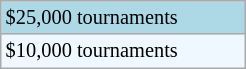<table class="wikitable" style="font-size:85%; width:13%;">
<tr style="background:lightblue;">
<td>$25,000 tournaments</td>
</tr>
<tr style="background:#f0f8ff;">
<td>$10,000 tournaments</td>
</tr>
</table>
